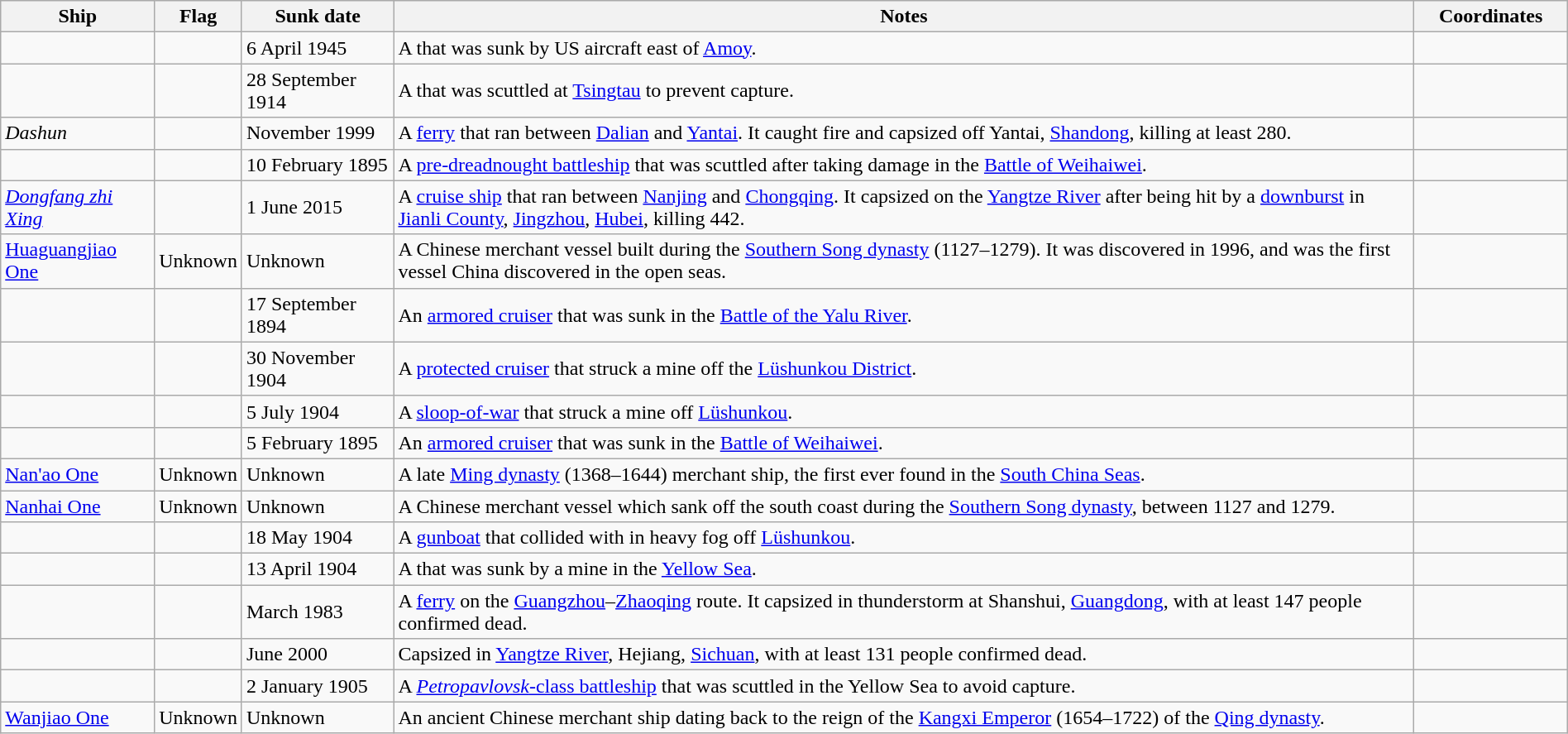<table class=wikitable | style = "width:100%">
<tr>
<th style="width:10%">Ship</th>
<th>Flag</th>
<th style="width:10%">Sunk date</th>
<th style="width:70%">Notes</th>
<th style="width:10%">Coordinates</th>
</tr>
<tr>
<td></td>
<td></td>
<td>6 April 1945</td>
<td>A  that was sunk by US aircraft east of <a href='#'>Amoy</a>.</td>
<td></td>
</tr>
<tr>
<td></td>
<td></td>
<td>28 September 1914</td>
<td>A  that was scuttled at <a href='#'>Tsingtau</a> to prevent capture.</td>
<td></td>
</tr>
<tr>
<td><em>Dashun</em></td>
<td></td>
<td>November 1999</td>
<td>A <a href='#'>ferry</a> that ran between <a href='#'>Dalian</a> and <a href='#'>Yantai</a>. It caught fire and capsized off Yantai, <a href='#'>Shandong</a>, killing at least 280.</td>
<td></td>
</tr>
<tr>
<td></td>
<td></td>
<td>10 February 1895</td>
<td>A <a href='#'>pre-dreadnought battleship</a> that was scuttled after taking damage in the <a href='#'>Battle of Weihaiwei</a>.</td>
<td></td>
</tr>
<tr>
<td><a href='#'><em>Dongfang zhi Xing</em></a></td>
<td></td>
<td>1 June 2015</td>
<td>A <a href='#'>cruise ship</a> that ran between <a href='#'>Nanjing</a> and <a href='#'>Chongqing</a>. It capsized on the <a href='#'>Yangtze River</a> after being hit by a <a href='#'>downburst</a> in <a href='#'>Jianli County</a>, <a href='#'>Jingzhou</a>, <a href='#'>Hubei</a>, killing 442.</td>
<td></td>
</tr>
<tr>
<td><a href='#'>Huaguangjiao One</a></td>
<td>Unknown</td>
<td>Unknown</td>
<td>A Chinese merchant vessel built during the <a href='#'>Southern Song dynasty</a> (1127–1279). It was discovered in 1996, and was the first vessel China discovered in the open seas.</td>
<td></td>
</tr>
<tr>
<td></td>
<td></td>
<td>17 September 1894</td>
<td>An <a href='#'>armored cruiser</a> that was sunk in the <a href='#'>Battle of the Yalu River</a>.</td>
<td></td>
</tr>
<tr>
<td></td>
<td></td>
<td>30 November 1904</td>
<td>A <a href='#'>protected cruiser</a> that struck a mine off the <a href='#'>Lüshunkou District</a>.</td>
<td></td>
</tr>
<tr>
<td></td>
<td></td>
<td>5 July 1904</td>
<td>A <a href='#'>sloop-of-war</a> that struck a mine off <a href='#'>Lüshunkou</a>.</td>
<td></td>
</tr>
<tr>
<td></td>
<td></td>
<td>5 February 1895</td>
<td>An <a href='#'>armored cruiser</a> that was sunk in the <a href='#'>Battle of Weihaiwei</a>.</td>
<td></td>
</tr>
<tr>
<td><a href='#'>Nan'ao One</a></td>
<td>Unknown</td>
<td>Unknown</td>
<td>A late <a href='#'>Ming dynasty</a> (1368–1644) merchant ship, the first ever found in the <a href='#'>South China Seas</a>.</td>
<td></td>
</tr>
<tr>
<td><a href='#'>Nanhai One</a></td>
<td>Unknown</td>
<td>Unknown</td>
<td>A Chinese merchant vessel which sank off the south coast during the <a href='#'>Southern Song dynasty</a>, between 1127 and 1279.</td>
<td></td>
</tr>
<tr>
<td></td>
<td></td>
<td>18 May 1904</td>
<td>A <a href='#'>gunboat</a> that collided with  in heavy fog off <a href='#'>Lüshunkou</a>.</td>
<td></td>
</tr>
<tr>
<td></td>
<td></td>
<td>13 April 1904</td>
<td>A  that was sunk by a mine in the <a href='#'>Yellow Sea</a>.</td>
<td></td>
</tr>
<tr>
<td></td>
<td></td>
<td>March 1983</td>
<td>A <a href='#'>ferry</a> on the <a href='#'>Guangzhou</a>–<a href='#'>Zhaoqing</a> route. It capsized in thunderstorm at Shanshui, <a href='#'>Guangdong</a>, with at least 147 people confirmed dead.</td>
<td></td>
</tr>
<tr>
<td></td>
<td></td>
<td>June 2000</td>
<td>Capsized in <a href='#'>Yangtze River</a>, Hejiang, <a href='#'>Sichuan</a>, with at least 131 people confirmed dead.</td>
<td></td>
</tr>
<tr>
<td></td>
<td></td>
<td>2 January 1905</td>
<td>A <a href='#'><em>Petropavlovsk</em>-class battleship</a> that was scuttled in the Yellow Sea to avoid capture.</td>
<td></td>
</tr>
<tr>
<td><a href='#'>Wanjiao One</a></td>
<td>Unknown</td>
<td>Unknown</td>
<td>An ancient Chinese merchant ship dating back to the reign of the <a href='#'>Kangxi Emperor</a> (1654–1722) of the <a href='#'>Qing dynasty</a>.</td>
<td></td>
</tr>
</table>
